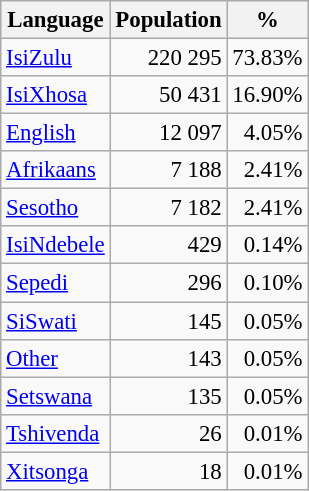<table class="wikitable" style="font-size: 95%; text-align: right">
<tr>
<th>Language</th>
<th>Population</th>
<th>%</th>
</tr>
<tr>
<td align=left><a href='#'>IsiZulu</a></td>
<td>220 295</td>
<td>73.83%</td>
</tr>
<tr>
<td align=left><a href='#'>IsiXhosa</a></td>
<td>50 431</td>
<td>16.90%</td>
</tr>
<tr>
<td align=left><a href='#'>English</a></td>
<td>12 097</td>
<td>4.05%</td>
</tr>
<tr>
<td align=left><a href='#'>Afrikaans</a></td>
<td>7 188</td>
<td>2.41%</td>
</tr>
<tr>
<td align=left><a href='#'>Sesotho</a></td>
<td>7 182</td>
<td>2.41%</td>
</tr>
<tr>
<td align=left><a href='#'>IsiNdebele</a></td>
<td>429</td>
<td>0.14%</td>
</tr>
<tr>
<td align=left><a href='#'>Sepedi</a></td>
<td>296</td>
<td>0.10%</td>
</tr>
<tr>
<td align=left><a href='#'>SiSwati</a></td>
<td>145</td>
<td>0.05%</td>
</tr>
<tr>
<td align=left><a href='#'>Other</a></td>
<td>143</td>
<td>0.05%</td>
</tr>
<tr>
<td align=left><a href='#'>Setswana</a></td>
<td>135</td>
<td>0.05%</td>
</tr>
<tr>
<td align=left><a href='#'>Tshivenda</a></td>
<td>26</td>
<td>0.01%</td>
</tr>
<tr>
<td align=left><a href='#'>Xitsonga</a></td>
<td>18</td>
<td>0.01%</td>
</tr>
</table>
